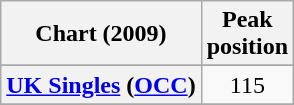<table class="wikitable sortable plainrowheaders">
<tr>
<th>Chart (2009)</th>
<th>Peak<br>position</th>
</tr>
<tr>
</tr>
<tr>
</tr>
<tr>
<th scope="row"><a href='#'>UK Singles</a> (<a href='#'>OCC</a>)</th>
<td align="center">115</td>
</tr>
<tr>
</tr>
<tr>
</tr>
</table>
